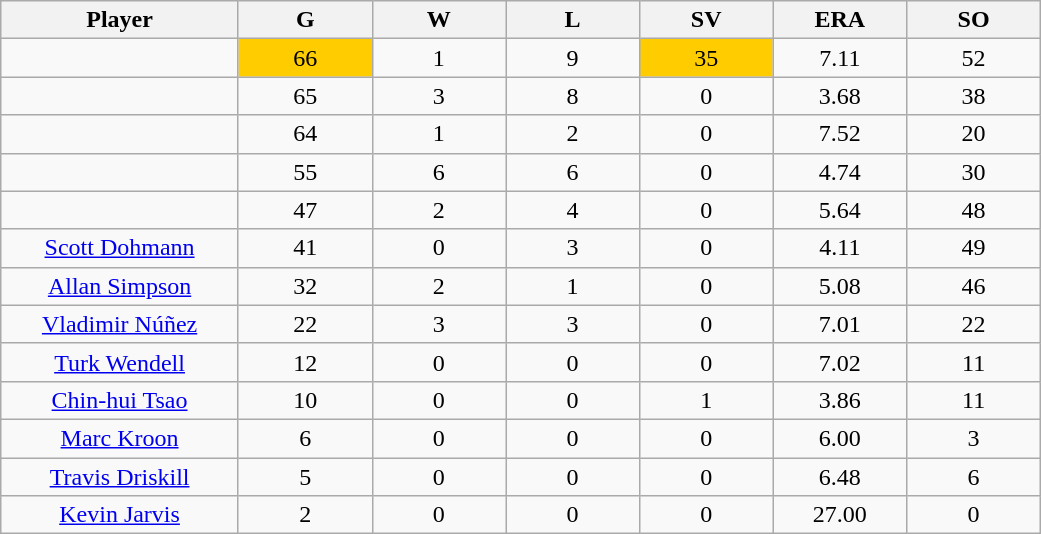<table class="wikitable sortable">
<tr>
<th bgcolor="#DDDDFF" width="16%">Player</th>
<th bgcolor="#DDDDFF" width="9%">G</th>
<th bgcolor="#DDDDFF" width="9%">W</th>
<th bgcolor="#DDDDFF" width="9%">L</th>
<th bgcolor="#DDDDFF" width="9%">SV</th>
<th bgcolor="#DDDDFF" width="9%">ERA</th>
<th bgcolor="#DDDDFF" width="9%">SO</th>
</tr>
<tr align="center">
<td></td>
<td bgcolor="#FFCC00">66</td>
<td>1</td>
<td>9</td>
<td bgcolor="#FFCC00">35</td>
<td>7.11</td>
<td>52</td>
</tr>
<tr align="center">
<td></td>
<td>65</td>
<td>3</td>
<td>8</td>
<td>0</td>
<td>3.68</td>
<td>38</td>
</tr>
<tr align="center">
<td></td>
<td>64</td>
<td>1</td>
<td>2</td>
<td>0</td>
<td>7.52</td>
<td>20</td>
</tr>
<tr align="center">
<td></td>
<td>55</td>
<td>6</td>
<td>6</td>
<td>0</td>
<td>4.74</td>
<td>30</td>
</tr>
<tr align="center">
<td></td>
<td>47</td>
<td>2</td>
<td>4</td>
<td>0</td>
<td>5.64</td>
<td>48</td>
</tr>
<tr align="center">
<td><a href='#'>Scott Dohmann</a></td>
<td>41</td>
<td>0</td>
<td>3</td>
<td>0</td>
<td>4.11</td>
<td>49</td>
</tr>
<tr align=center>
<td><a href='#'>Allan Simpson</a></td>
<td>32</td>
<td>2</td>
<td>1</td>
<td>0</td>
<td>5.08</td>
<td>46</td>
</tr>
<tr align=center>
<td><a href='#'>Vladimir Núñez</a></td>
<td>22</td>
<td>3</td>
<td>3</td>
<td>0</td>
<td>7.01</td>
<td>22</td>
</tr>
<tr align=center>
<td><a href='#'>Turk Wendell</a></td>
<td>12</td>
<td>0</td>
<td>0</td>
<td>0</td>
<td>7.02</td>
<td>11</td>
</tr>
<tr align=center>
<td><a href='#'>Chin-hui Tsao</a></td>
<td>10</td>
<td>0</td>
<td>0</td>
<td>1</td>
<td>3.86</td>
<td>11</td>
</tr>
<tr align=center>
<td><a href='#'>Marc Kroon</a></td>
<td>6</td>
<td>0</td>
<td>0</td>
<td>0</td>
<td>6.00</td>
<td>3</td>
</tr>
<tr align=center>
<td><a href='#'>Travis Driskill</a></td>
<td>5</td>
<td>0</td>
<td>0</td>
<td>0</td>
<td>6.48</td>
<td>6</td>
</tr>
<tr align=center>
<td><a href='#'>Kevin Jarvis</a></td>
<td>2</td>
<td>0</td>
<td>0</td>
<td>0</td>
<td>27.00</td>
<td>0</td>
</tr>
</table>
